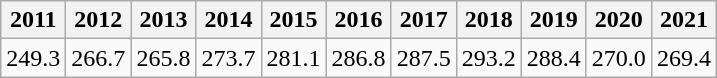<table class="wikitable" border="1">
<tr>
<th>2011</th>
<th>2012</th>
<th>2013</th>
<th>2014</th>
<th>2015</th>
<th>2016</th>
<th>2017</th>
<th>2018</th>
<th>2019</th>
<th>2020</th>
<th>2021</th>
</tr>
<tr>
<td>249.3</td>
<td>266.7</td>
<td>265.8</td>
<td>273.7</td>
<td>281.1</td>
<td>286.8</td>
<td>287.5</td>
<td>293.2</td>
<td>288.4</td>
<td>270.0</td>
<td>269.4</td>
</tr>
</table>
